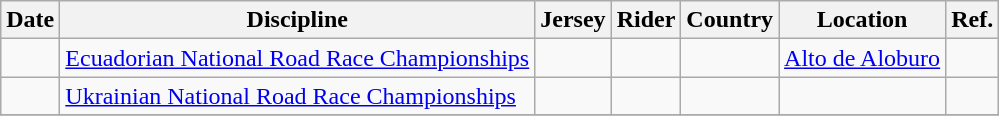<table class="wikitable sortable">
<tr>
<th>Date</th>
<th>Discipline</th>
<th>Jersey</th>
<th>Rider</th>
<th>Country</th>
<th>Location</th>
<th class="unsortable">Ref.</th>
</tr>
<tr>
<td></td>
<td><a href='#'>Ecuadorian National Road Race Championships</a></td>
<td align="center"></td>
<td></td>
<td></td>
<td><a href='#'>Alto de Aloburo</a></td>
<td align="center"></td>
</tr>
<tr>
<td></td>
<td><a href='#'>Ukrainian National Road Race Championships</a></td>
<td align="center"></td>
<td></td>
<td></td>
<td></td>
<td align="center"></td>
</tr>
<tr>
</tr>
</table>
